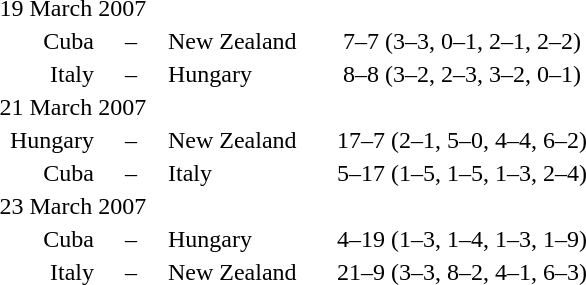<table style="text-align:center" width=400>
<tr>
<th width=15%></th>
<th width=10%></th>
<th width=25%></th>
<th width=40%></th>
</tr>
<tr align="left">
<td colspan=2>19 March 2007</td>
</tr>
<tr>
<td align="right">Cuba</td>
<td>–</td>
<td align="left">New Zealand</td>
<td>7–7 (3–3, 0–1, 2–1, 2–2)</td>
</tr>
<tr>
<td align="right">Italy</td>
<td>–</td>
<td align="left">Hungary</td>
<td>8–8 (3–2, 2–3, 3–2, 0–1)</td>
</tr>
<tr align="left">
<td colspan=2>21 March 2007</td>
</tr>
<tr>
<td align="right">Hungary</td>
<td>–</td>
<td align="left">New Zealand</td>
<td>17–7 (2–1, 5–0, 4–4, 6–2)</td>
</tr>
<tr>
<td align="right">Cuba</td>
<td>–</td>
<td align="left">Italy</td>
<td>5–17 (1–5, 1–5, 1–3, 2–4)</td>
</tr>
<tr align="left">
<td colspan=2>23 March 2007</td>
</tr>
<tr>
<td align="right">Cuba</td>
<td>–</td>
<td align="left">Hungary</td>
<td>4–19 (1–3, 1–4, 1–3, 1–9)</td>
</tr>
<tr>
<td align="right">Italy</td>
<td>–</td>
<td align="left">New Zealand</td>
<td>21–9 (3–3, 8–2, 4–1, 6–3)</td>
</tr>
</table>
